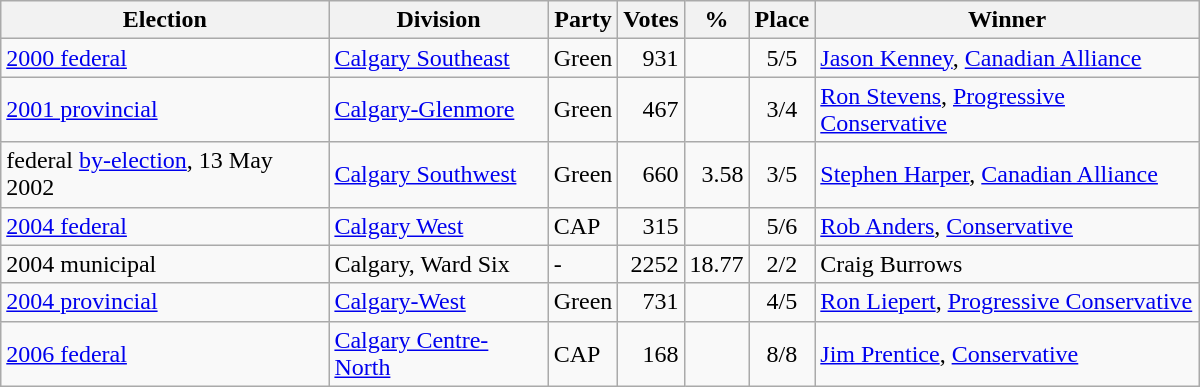<table class="wikitable" width="800">
<tr>
<th align="left">Election</th>
<th align="left">Division</th>
<th align="left">Party</th>
<th align="right">Votes</th>
<th align="right">%</th>
<th align="center">Place</th>
<th align="center">Winner</th>
</tr>
<tr>
<td align="left"><a href='#'>2000 federal</a></td>
<td align="left"><a href='#'>Calgary Southeast</a></td>
<td align="left">Green</td>
<td align="right">931</td>
<td align="right"></td>
<td align="center">5/5</td>
<td align="left"><a href='#'>Jason Kenney</a>, <a href='#'>Canadian Alliance</a></td>
</tr>
<tr>
<td align="left"><a href='#'>2001 provincial</a></td>
<td align="left"><a href='#'>Calgary-Glenmore</a></td>
<td align="left">Green</td>
<td align="right">467</td>
<td align="right"></td>
<td align="center">3/4</td>
<td align="left"><a href='#'>Ron Stevens</a>, <a href='#'>Progressive Conservative</a></td>
</tr>
<tr>
<td align="left">federal <a href='#'>by-election</a>, 13 May 2002</td>
<td align="left"><a href='#'>Calgary Southwest</a></td>
<td align="left">Green</td>
<td align="right">660</td>
<td align="right">3.58</td>
<td align="center">3/5</td>
<td align="left"><a href='#'>Stephen Harper</a>, <a href='#'>Canadian Alliance</a></td>
</tr>
<tr>
<td align="left"><a href='#'>2004 federal</a></td>
<td align="left"><a href='#'>Calgary West</a></td>
<td align="left">CAP</td>
<td align="right">315</td>
<td align="right"></td>
<td align="center">5/6</td>
<td align="left"><a href='#'>Rob Anders</a>, <a href='#'>Conservative</a></td>
</tr>
<tr>
<td align="left">2004 municipal</td>
<td align="left">Calgary, Ward Six</td>
<td align="left">-</td>
<td align="right">2252</td>
<td align="right">18.77</td>
<td align="center">2/2</td>
<td align="left">Craig Burrows</td>
</tr>
<tr>
<td align="left"><a href='#'>2004 provincial</a></td>
<td align="left"><a href='#'>Calgary-West</a></td>
<td align="left">Green</td>
<td align="right">731</td>
<td align="right"></td>
<td align="center">4/5</td>
<td align="left"><a href='#'>Ron Liepert</a>, <a href='#'>Progressive Conservative</a></td>
</tr>
<tr>
<td align="left"><a href='#'>2006 federal</a></td>
<td align="left"><a href='#'>Calgary Centre-North</a></td>
<td align="left">CAP</td>
<td align="right">168</td>
<td align="right"></td>
<td align="center">8/8</td>
<td align="left"><a href='#'>Jim Prentice</a>, <a href='#'>Conservative</a></td>
</tr>
</table>
